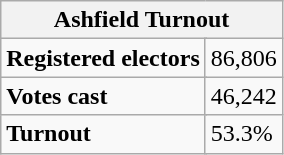<table class="wikitable" border="1">
<tr>
<th colspan="5">Ashfield Turnout</th>
</tr>
<tr>
<td colspan="2"><strong>Registered electors</strong></td>
<td colspan="3">86,806</td>
</tr>
<tr>
<td colspan="2"><strong>Votes cast</strong></td>
<td colspan="3">46,242</td>
</tr>
<tr>
<td colspan="2"><strong>Turnout</strong></td>
<td colspan="3">53.3%</td>
</tr>
</table>
